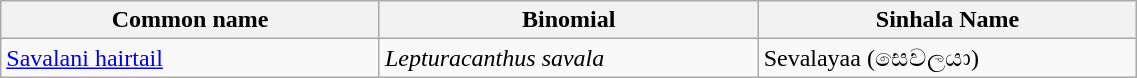<table width=60% class="wikitable">
<tr>
<th width=20%>Common name</th>
<th width=20%>Binomial</th>
<th width=20%>Sinhala Name</th>
</tr>
<tr>
<td><a href='#'>Savalani hairtail</a><br></td>
<td><em>Lepturacanthus savala </em></td>
<td>Sevalayaa (සෙවලයා)</td>
</tr>
</table>
